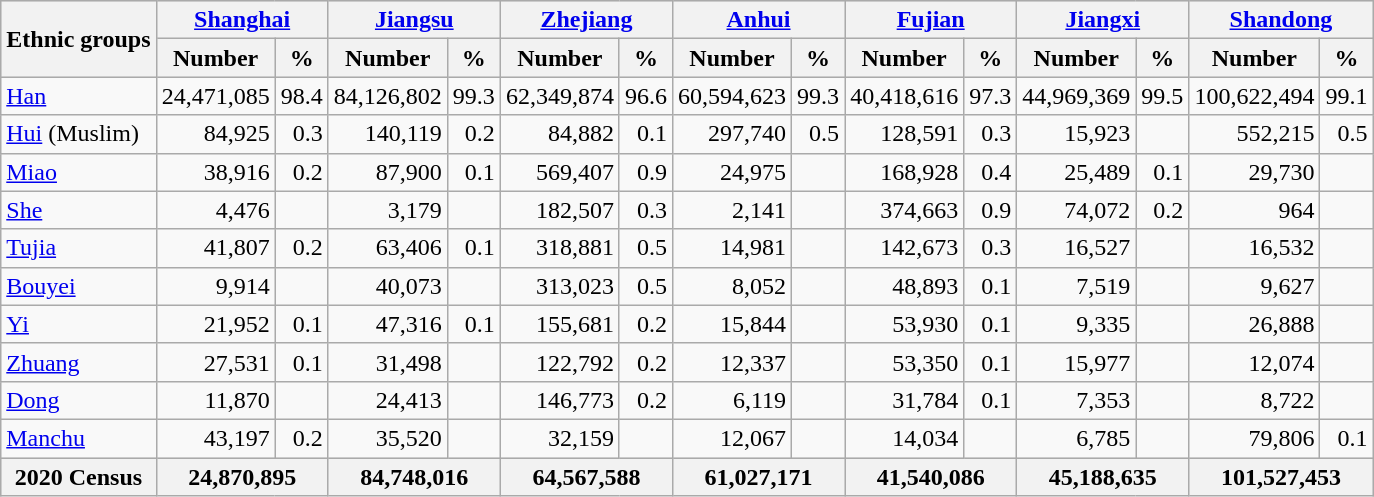<table class="wikitable" style="text-align: right;">
<tr bgcolor="#e0e0e0">
<th rowspan="2">Ethnic groups</th>
<th colspan="2"><a href='#'>Shanghai</a></th>
<th colspan="2"><a href='#'>Jiangsu</a></th>
<th colspan="2"><a href='#'>Zhejiang</a></th>
<th colspan="2"><a href='#'>Anhui</a></th>
<th colspan="2"><a href='#'>Fujian</a></th>
<th colspan="2"><a href='#'>Jiangxi</a></th>
<th colspan="2"><a href='#'>Shandong</a></th>
</tr>
<tr bgcolor="#e0e0e0">
<th>Number</th>
<th>%</th>
<th>Number</th>
<th>%</th>
<th>Number</th>
<th>%</th>
<th>Number</th>
<th>%</th>
<th>Number</th>
<th>%</th>
<th>Number</th>
<th>%</th>
<th>Number</th>
<th>%</th>
</tr>
<tr ---->
<td align="left"><a href='#'>Han</a></td>
<td>24,471,085</td>
<td>98.4</td>
<td>84,126,802</td>
<td>99.3</td>
<td>62,349,874</td>
<td>96.6</td>
<td>60,594,623</td>
<td>99.3</td>
<td>40,418,616</td>
<td>97.3</td>
<td>44,969,369</td>
<td>99.5</td>
<td>100,622,494</td>
<td>99.1</td>
</tr>
<tr ---->
<td align="left"><a href='#'>Hui</a> (Muslim)</td>
<td>84,925</td>
<td>0.3</td>
<td>140,119</td>
<td>0.2</td>
<td>84,882</td>
<td>0.1</td>
<td>297,740</td>
<td>0.5</td>
<td>128,591</td>
<td>0.3</td>
<td>15,923</td>
<td></td>
<td>552,215</td>
<td>0.5</td>
</tr>
<tr ---->
<td align="left"><a href='#'>Miao</a></td>
<td>38,916</td>
<td>0.2</td>
<td>87,900</td>
<td>0.1</td>
<td>569,407</td>
<td>0.9</td>
<td>24,975</td>
<td></td>
<td>168,928</td>
<td>0.4</td>
<td>25,489</td>
<td>0.1</td>
<td>29,730</td>
<td></td>
</tr>
<tr ---->
<td align="left"><a href='#'>She</a></td>
<td>4,476</td>
<td></td>
<td>3,179</td>
<td></td>
<td>182,507</td>
<td>0.3</td>
<td>2,141</td>
<td></td>
<td>374,663</td>
<td>0.9</td>
<td>74,072</td>
<td>0.2</td>
<td>964</td>
<td></td>
</tr>
<tr ---->
<td align="left"><a href='#'>Tujia</a></td>
<td>41,807</td>
<td>0.2</td>
<td>63,406</td>
<td>0.1</td>
<td>318,881</td>
<td>0.5</td>
<td>14,981</td>
<td></td>
<td>142,673</td>
<td>0.3</td>
<td>16,527</td>
<td></td>
<td>16,532</td>
<td></td>
</tr>
<tr ---->
<td align="left"><a href='#'>Bouyei</a></td>
<td>9,914</td>
<td></td>
<td>40,073</td>
<td></td>
<td>313,023</td>
<td>0.5</td>
<td>8,052</td>
<td></td>
<td>48,893</td>
<td>0.1</td>
<td>7,519</td>
<td></td>
<td>9,627</td>
<td></td>
</tr>
<tr ---->
<td align="left"><a href='#'>Yi</a></td>
<td>21,952</td>
<td>0.1</td>
<td>47,316</td>
<td>0.1</td>
<td>155,681</td>
<td>0.2</td>
<td>15,844</td>
<td></td>
<td>53,930</td>
<td>0.1</td>
<td>9,335</td>
<td></td>
<td>26,888</td>
<td></td>
</tr>
<tr ---->
<td align="left"><a href='#'>Zhuang</a></td>
<td>27,531</td>
<td>0.1</td>
<td>31,498</td>
<td></td>
<td>122,792</td>
<td>0.2</td>
<td>12,337</td>
<td></td>
<td>53,350</td>
<td>0.1</td>
<td>15,977</td>
<td></td>
<td>12,074</td>
<td></td>
</tr>
<tr ---->
<td align="left"><a href='#'>Dong</a></td>
<td>11,870</td>
<td></td>
<td>24,413</td>
<td></td>
<td>146,773</td>
<td>0.2</td>
<td>6,119</td>
<td></td>
<td>31,784</td>
<td>0.1</td>
<td>7,353</td>
<td></td>
<td>8,722</td>
<td></td>
</tr>
<tr ---->
<td align="left"><a href='#'>Manchu</a></td>
<td>43,197</td>
<td>0.2</td>
<td>35,520</td>
<td></td>
<td>32,159</td>
<td></td>
<td>12,067</td>
<td></td>
<td>14,034</td>
<td></td>
<td>6,785</td>
<td></td>
<td>79,806</td>
<td>0.1</td>
</tr>
<tr bgcolor="#e0e0e0">
<th align="left">2020 Census</th>
<th colspan="2">24,870,895</th>
<th colspan="2">84,748,016</th>
<th colspan="2">64,567,588</th>
<th colspan="2">61,027,171</th>
<th colspan="2">41,540,086</th>
<th colspan="2">45,188,635</th>
<th colspan="2">101,527,453</th>
</tr>
</table>
